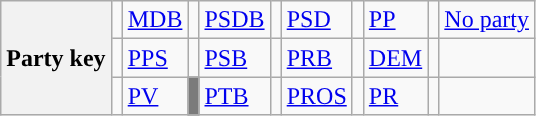<table class=wikitable>
<tr>
<th rowspan=3>Party key</th>
<td></td>
<td><a href='#'>MDB</a></td>
<td></td>
<td><a href='#'>PSDB</a></td>
<td></td>
<td><a href='#'>PSD</a></td>
<td></td>
<td><a href='#'>PP</a></td>
<td></td>
<td><a href='#'>No party</a></td>
</tr>
<tr>
<td></td>
<td><a href='#'>PPS</a></td>
<td></td>
<td><a href='#'>PSB</a></td>
<td></td>
<td><a href='#'>PRB</a></td>
<td></td>
<td><a href='#'>DEM</a></td>
<td></td>
<td></td>
</tr>
<tr>
<td></td>
<td><a href='#'>PV</a></td>
<td bgcolor="#7B7B7B"></td>
<td><a href='#'>PTB</a></td>
<td></td>
<td><a href='#'>PROS</a></td>
<td></td>
<td><a href='#'>PR</a></td>
<td></td>
<td></td>
</tr>
</table>
